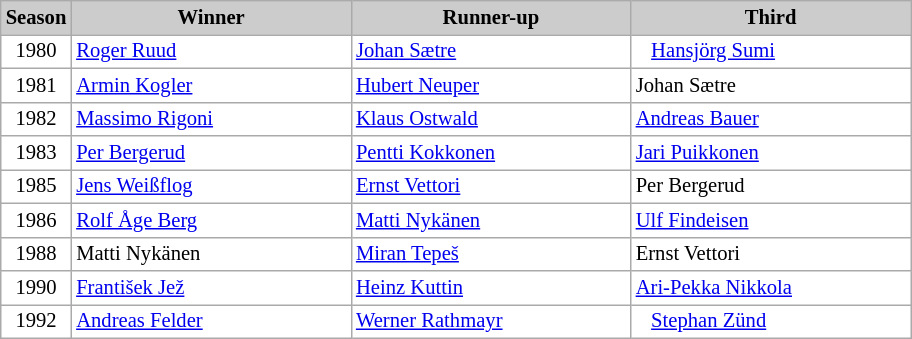<table class="wikitable plainrowheaders" style="background:#fff; font-size:86%; line-height:16px; border:grey solid 1px; border-collapse:collapse;">
<tr style="background:#ccc; text-align:center;">
<th style="background:#ccc;" width="40">Season</th>
<th style="background:#ccc;" width="180">Winner</th>
<th style="background:#ccc;" width="180">Runner-up</th>
<th style="background:#ccc;" width="180">Third</th>
</tr>
<tr>
<td align=center>1980</td>
<td> <a href='#'>Roger Ruud</a></td>
<td> <a href='#'>Johan Sætre</a></td>
<td>   <a href='#'>Hansjörg Sumi</a></td>
</tr>
<tr>
<td align=center>1981</td>
<td> <a href='#'>Armin Kogler</a></td>
<td> <a href='#'>Hubert Neuper</a></td>
<td> Johan Sætre</td>
</tr>
<tr>
<td align=center>1982</td>
<td> <a href='#'>Massimo Rigoni</a></td>
<td> <a href='#'>Klaus Ostwald</a></td>
<td> <a href='#'>Andreas Bauer</a></td>
</tr>
<tr>
<td align=center>1983</td>
<td> <a href='#'>Per Bergerud</a></td>
<td> <a href='#'>Pentti Kokkonen</a></td>
<td> <a href='#'>Jari Puikkonen</a></td>
</tr>
<tr>
<td align=center>1985</td>
<td> <a href='#'>Jens Weißflog</a></td>
<td> <a href='#'>Ernst Vettori</a></td>
<td> Per Bergerud</td>
</tr>
<tr>
<td align=center>1986</td>
<td> <a href='#'>Rolf Åge Berg</a></td>
<td> <a href='#'>Matti Nykänen</a></td>
<td> <a href='#'>Ulf Findeisen</a></td>
</tr>
<tr>
<td align=center>1988</td>
<td> Matti Nykänen</td>
<td> <a href='#'>Miran Tepeš</a></td>
<td> Ernst Vettori</td>
</tr>
<tr>
<td align=center>1990</td>
<td> <a href='#'>František Jež</a></td>
<td> <a href='#'>Heinz Kuttin</a></td>
<td> <a href='#'>Ari-Pekka Nikkola</a></td>
</tr>
<tr>
<td align=center>1992</td>
<td> <a href='#'>Andreas Felder</a></td>
<td> <a href='#'>Werner Rathmayr</a></td>
<td>   <a href='#'>Stephan Zünd</a></td>
</tr>
</table>
